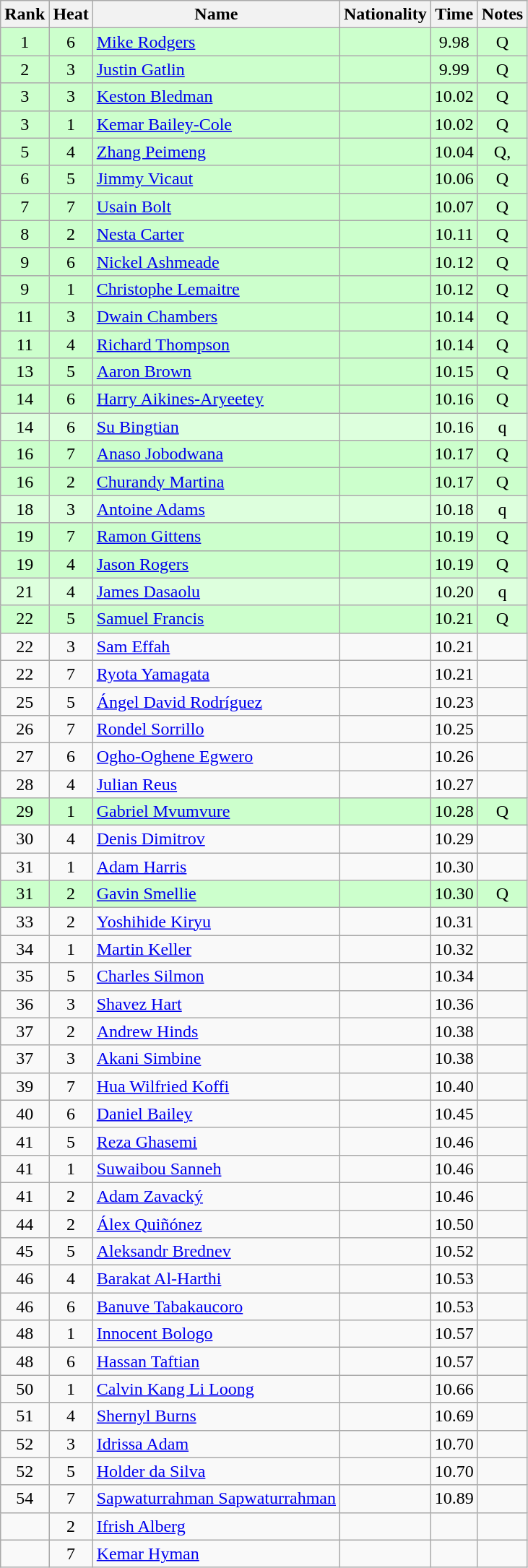<table class="wikitable sortable" style="text-align:center">
<tr>
<th>Rank</th>
<th>Heat</th>
<th>Name</th>
<th>Nationality</th>
<th>Time</th>
<th>Notes</th>
</tr>
<tr bgcolor=ccffcc>
<td>1</td>
<td>6</td>
<td align=left><a href='#'>Mike Rodgers</a></td>
<td align=left></td>
<td>9.98</td>
<td>Q</td>
</tr>
<tr bgcolor=ccffcc>
<td>2</td>
<td>3</td>
<td align=left><a href='#'>Justin Gatlin</a></td>
<td align=left></td>
<td>9.99</td>
<td>Q</td>
</tr>
<tr bgcolor=ccffcc>
<td>3</td>
<td>3</td>
<td align=left><a href='#'>Keston Bledman</a></td>
<td align=left></td>
<td>10.02</td>
<td>Q</td>
</tr>
<tr bgcolor=ccffcc>
<td>3</td>
<td>1</td>
<td align=left><a href='#'>Kemar Bailey-Cole</a></td>
<td align=left></td>
<td>10.02</td>
<td>Q</td>
</tr>
<tr bgcolor=ccffcc>
<td>5</td>
<td>4</td>
<td align=left><a href='#'>Zhang Peimeng</a></td>
<td align=left></td>
<td>10.04</td>
<td>Q, </td>
</tr>
<tr bgcolor=ccffcc>
<td>6</td>
<td>5</td>
<td align=left><a href='#'>Jimmy Vicaut</a></td>
<td align=left></td>
<td>10.06</td>
<td>Q</td>
</tr>
<tr bgcolor=ccffcc>
<td>7</td>
<td>7</td>
<td align=left><a href='#'>Usain Bolt</a></td>
<td align=left></td>
<td>10.07</td>
<td>Q</td>
</tr>
<tr bgcolor=ccffcc>
<td>8</td>
<td>2</td>
<td align=left><a href='#'>Nesta Carter</a></td>
<td align=left></td>
<td>10.11</td>
<td>Q</td>
</tr>
<tr bgcolor=ccffcc>
<td>9</td>
<td>6</td>
<td align=left><a href='#'>Nickel Ashmeade</a></td>
<td align=left></td>
<td>10.12</td>
<td>Q</td>
</tr>
<tr bgcolor=ccffcc>
<td>9</td>
<td>1</td>
<td align=left><a href='#'>Christophe Lemaitre</a></td>
<td align=left></td>
<td>10.12</td>
<td>Q</td>
</tr>
<tr bgcolor=ccffcc>
<td>11</td>
<td>3</td>
<td align=left><a href='#'>Dwain Chambers</a></td>
<td align=left></td>
<td>10.14</td>
<td>Q</td>
</tr>
<tr bgcolor=ccffcc>
<td>11</td>
<td>4</td>
<td align=left><a href='#'>Richard Thompson</a></td>
<td align=left></td>
<td>10.14</td>
<td>Q</td>
</tr>
<tr bgcolor=ccffcc>
<td>13</td>
<td>5</td>
<td align=left><a href='#'>Aaron Brown</a></td>
<td align=left></td>
<td>10.15</td>
<td>Q</td>
</tr>
<tr bgcolor=ccffcc>
<td>14</td>
<td>6</td>
<td align=left><a href='#'>Harry Aikines-Aryeetey</a></td>
<td align=left></td>
<td>10.16</td>
<td>Q</td>
</tr>
<tr bgcolor=ddffdd>
<td>14</td>
<td>6</td>
<td align=left><a href='#'>Su Bingtian</a></td>
<td align=left></td>
<td>10.16</td>
<td>q</td>
</tr>
<tr bgcolor=ccffcc>
<td>16</td>
<td>7</td>
<td align=left><a href='#'>Anaso Jobodwana</a></td>
<td align=left></td>
<td>10.17</td>
<td>Q</td>
</tr>
<tr bgcolor=ccffcc>
<td>16</td>
<td>2</td>
<td align=left><a href='#'>Churandy Martina</a></td>
<td align=left></td>
<td>10.17</td>
<td>Q</td>
</tr>
<tr bgcolor=ddffdd>
<td>18</td>
<td>3</td>
<td align=left><a href='#'>Antoine Adams</a></td>
<td align=left></td>
<td>10.18</td>
<td>q</td>
</tr>
<tr bgcolor=ccffcc>
<td>19</td>
<td>7</td>
<td align=left><a href='#'>Ramon Gittens</a></td>
<td align=left></td>
<td>10.19</td>
<td>Q</td>
</tr>
<tr bgcolor=ccffcc>
<td>19</td>
<td>4</td>
<td align=left><a href='#'>Jason Rogers</a></td>
<td align=left></td>
<td>10.19</td>
<td>Q</td>
</tr>
<tr bgcolor=ddffdd>
<td>21</td>
<td>4</td>
<td align=left><a href='#'>James Dasaolu</a></td>
<td align=left></td>
<td>10.20</td>
<td>q</td>
</tr>
<tr bgcolor=ccffcc>
<td>22</td>
<td>5</td>
<td align=left><a href='#'>Samuel Francis</a></td>
<td align=left></td>
<td>10.21</td>
<td>Q</td>
</tr>
<tr>
<td>22</td>
<td>3</td>
<td align=left><a href='#'>Sam Effah</a></td>
<td align=left></td>
<td>10.21</td>
<td></td>
</tr>
<tr>
<td>22</td>
<td>7</td>
<td align=left><a href='#'>Ryota Yamagata</a></td>
<td align=left></td>
<td>10.21</td>
<td></td>
</tr>
<tr>
<td>25</td>
<td>5</td>
<td align=left><a href='#'>Ángel David Rodríguez</a></td>
<td align=left></td>
<td>10.23</td>
<td></td>
</tr>
<tr>
<td>26</td>
<td>7</td>
<td align=left><a href='#'>Rondel Sorrillo</a></td>
<td align=left></td>
<td>10.25</td>
<td></td>
</tr>
<tr>
<td>27</td>
<td>6</td>
<td align=left><a href='#'>Ogho-Oghene Egwero</a></td>
<td align=left></td>
<td>10.26</td>
<td></td>
</tr>
<tr>
<td>28</td>
<td>4</td>
<td align=left><a href='#'>Julian Reus</a></td>
<td align=left></td>
<td>10.27</td>
<td></td>
</tr>
<tr bgcolor=ccffcc>
<td>29</td>
<td>1</td>
<td align=left><a href='#'>Gabriel Mvumvure</a></td>
<td align=left></td>
<td>10.28</td>
<td>Q</td>
</tr>
<tr>
<td>30</td>
<td>4</td>
<td align=left><a href='#'>Denis Dimitrov</a></td>
<td align=left></td>
<td>10.29</td>
<td></td>
</tr>
<tr>
<td>31</td>
<td>1</td>
<td align=left><a href='#'>Adam Harris</a></td>
<td align=left></td>
<td>10.30</td>
<td></td>
</tr>
<tr bgcolor=ccffcc>
<td>31</td>
<td>2</td>
<td align=left><a href='#'>Gavin Smellie</a></td>
<td align=left></td>
<td>10.30</td>
<td>Q</td>
</tr>
<tr>
<td>33</td>
<td>2</td>
<td align=left><a href='#'>Yoshihide Kiryu</a></td>
<td align=left></td>
<td>10.31</td>
<td></td>
</tr>
<tr>
<td>34</td>
<td>1</td>
<td align=left><a href='#'>Martin Keller</a></td>
<td align=left></td>
<td>10.32</td>
<td></td>
</tr>
<tr>
<td>35</td>
<td>5</td>
<td align=left><a href='#'>Charles Silmon</a></td>
<td align=left></td>
<td>10.34</td>
<td></td>
</tr>
<tr>
<td>36</td>
<td>3</td>
<td align=left><a href='#'>Shavez Hart</a></td>
<td align=left></td>
<td>10.36</td>
<td></td>
</tr>
<tr>
<td>37</td>
<td>2</td>
<td align=left><a href='#'>Andrew Hinds</a></td>
<td align=left></td>
<td>10.38</td>
<td></td>
</tr>
<tr>
<td>37</td>
<td>3</td>
<td align=left><a href='#'>Akani Simbine</a></td>
<td align=left></td>
<td>10.38</td>
<td></td>
</tr>
<tr>
<td>39</td>
<td>7</td>
<td align=left><a href='#'>Hua Wilfried Koffi</a></td>
<td align=left></td>
<td>10.40</td>
<td></td>
</tr>
<tr>
<td>40</td>
<td>6</td>
<td align=left><a href='#'>Daniel Bailey</a></td>
<td align=left></td>
<td>10.45</td>
<td></td>
</tr>
<tr>
<td>41</td>
<td>5</td>
<td align=left><a href='#'>Reza Ghasemi</a></td>
<td align=left></td>
<td>10.46</td>
<td></td>
</tr>
<tr>
<td>41</td>
<td>1</td>
<td align=left><a href='#'>Suwaibou Sanneh</a></td>
<td align=left></td>
<td>10.46</td>
<td></td>
</tr>
<tr>
<td>41</td>
<td>2</td>
<td align=left><a href='#'>Adam Zavacký</a></td>
<td align=left></td>
<td>10.46</td>
<td></td>
</tr>
<tr>
<td>44</td>
<td>2</td>
<td align=left><a href='#'>Álex Quiñónez</a></td>
<td align=left></td>
<td>10.50</td>
<td></td>
</tr>
<tr>
<td>45</td>
<td>5</td>
<td align=left><a href='#'>Aleksandr Brednev</a></td>
<td align=left></td>
<td>10.52</td>
<td></td>
</tr>
<tr>
<td>46</td>
<td>4</td>
<td align=left><a href='#'>Barakat Al-Harthi</a></td>
<td align=left></td>
<td>10.53</td>
<td></td>
</tr>
<tr>
<td>46</td>
<td>6</td>
<td align=left><a href='#'>Banuve Tabakaucoro</a></td>
<td align=left></td>
<td>10.53</td>
<td></td>
</tr>
<tr>
<td>48</td>
<td>1</td>
<td align=left><a href='#'>Innocent Bologo</a></td>
<td align=left></td>
<td>10.57</td>
<td></td>
</tr>
<tr>
<td>48</td>
<td>6</td>
<td align=left><a href='#'>Hassan Taftian</a></td>
<td align=left></td>
<td>10.57</td>
<td></td>
</tr>
<tr>
<td>50</td>
<td>1</td>
<td align=left><a href='#'>Calvin Kang Li Loong</a></td>
<td align=left></td>
<td>10.66</td>
<td></td>
</tr>
<tr>
<td>51</td>
<td>4</td>
<td align=left><a href='#'>Shernyl Burns</a></td>
<td align=left></td>
<td>10.69</td>
<td></td>
</tr>
<tr>
<td>52</td>
<td>3</td>
<td align=left><a href='#'>Idrissa Adam</a></td>
<td align=left></td>
<td>10.70</td>
<td></td>
</tr>
<tr>
<td>52</td>
<td>5</td>
<td align=left><a href='#'>Holder da Silva</a></td>
<td align=left></td>
<td>10.70</td>
<td></td>
</tr>
<tr>
<td>54</td>
<td>7</td>
<td align=left><a href='#'>Sapwaturrahman Sapwaturrahman</a></td>
<td align=left></td>
<td>10.89</td>
<td></td>
</tr>
<tr>
<td></td>
<td>2</td>
<td align=left><a href='#'>Ifrish Alberg</a></td>
<td align=left></td>
<td></td>
<td></td>
</tr>
<tr>
<td></td>
<td>7</td>
<td align=left><a href='#'>Kemar Hyman</a></td>
<td align=left></td>
<td></td>
<td></td>
</tr>
</table>
